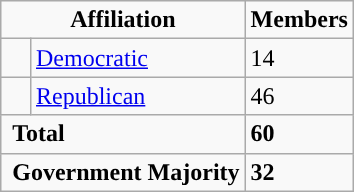<table class="wikitable">
<tr>
<td colspan="2" rowspan="1" align="center" valign="top"><strong>Affiliation</strong></td>
<td style="vertical-align:top;"><strong>Members</strong></td>
</tr>
<tr>
<td style="background-color:"> </td>
<td><a href='#'>Democratic</a></td>
<td>14</td>
</tr>
<tr>
<td style="background-color:"> </td>
<td><a href='#'>Republican</a></td>
<td>46</td>
</tr>
<tr>
<td colspan="2" rowspan="1"> <strong>Total</strong></td>
<td><strong>60</strong></td>
</tr>
<tr>
<td colspan="2" rowspan="1"> <strong>Government Majority</strong></td>
<td><strong>32</strong></td>
</tr>
</table>
